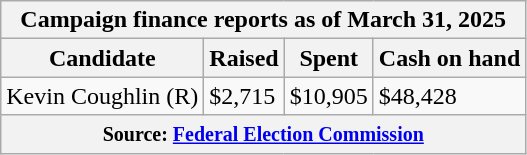<table class="wikitable sortable">
<tr>
<th colspan=4>Campaign finance reports as of March 31, 2025</th>
</tr>
<tr style="text-align:center;">
<th>Candidate</th>
<th>Raised</th>
<th>Spent</th>
<th>Cash on hand</th>
</tr>
<tr>
<td>Kevin Coughlin (R)</td>
<td>$2,715</td>
<td>$10,905</td>
<td>$48,428</td>
</tr>
<tr>
<th colspan="4"><small>Source: <a href='#'>Federal Election Commission</a></small></th>
</tr>
</table>
